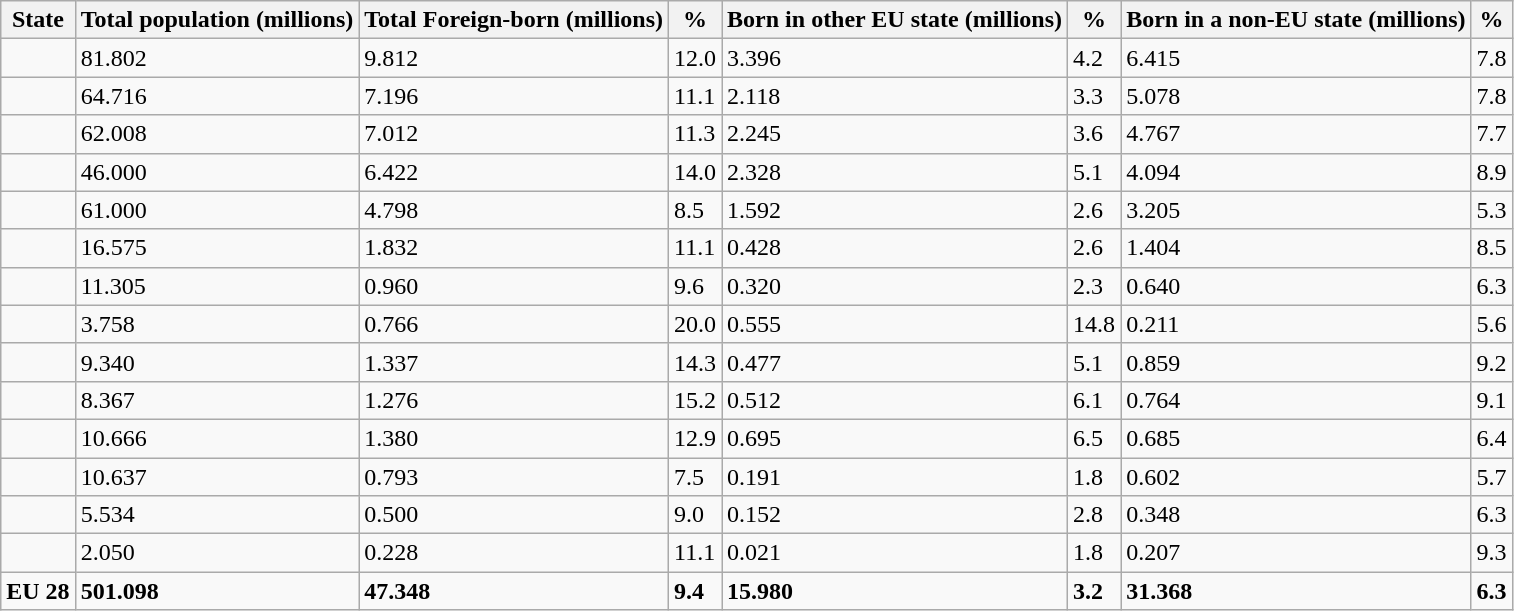<table class="wikitable sortable">
<tr>
<th>State</th>
<th>Total population (millions)</th>
<th>Total Foreign-born (millions)</th>
<th>%</th>
<th>Born in other EU state (millions)</th>
<th>%</th>
<th>Born in a non-EU state (millions)</th>
<th>%</th>
</tr>
<tr>
<td></td>
<td>81.802</td>
<td>9.812</td>
<td>12.0</td>
<td>3.396</td>
<td>4.2</td>
<td>6.415</td>
<td>7.8</td>
</tr>
<tr>
<td></td>
<td>64.716</td>
<td>7.196</td>
<td>11.1</td>
<td>2.118</td>
<td>3.3</td>
<td>5.078</td>
<td>7.8</td>
</tr>
<tr>
<td></td>
<td>62.008</td>
<td>7.012</td>
<td>11.3</td>
<td>2.245</td>
<td>3.6</td>
<td>4.767</td>
<td>7.7</td>
</tr>
<tr>
<td></td>
<td>46.000</td>
<td>6.422</td>
<td>14.0</td>
<td>2.328</td>
<td>5.1</td>
<td>4.094</td>
<td>8.9</td>
</tr>
<tr>
<td></td>
<td>61.000</td>
<td>4.798</td>
<td>8.5</td>
<td>1.592</td>
<td>2.6</td>
<td>3.205</td>
<td>5.3</td>
</tr>
<tr>
<td></td>
<td>16.575</td>
<td>1.832</td>
<td>11.1</td>
<td>0.428</td>
<td>2.6</td>
<td>1.404</td>
<td>8.5</td>
</tr>
<tr>
<td></td>
<td>11.305</td>
<td>0.960</td>
<td>9.6</td>
<td>0.320</td>
<td>2.3</td>
<td>0.640</td>
<td>6.3</td>
</tr>
<tr>
<td></td>
<td>3.758</td>
<td>0.766</td>
<td>20.0</td>
<td>0.555</td>
<td>14.8</td>
<td>0.211</td>
<td>5.6</td>
</tr>
<tr>
<td></td>
<td>9.340</td>
<td>1.337</td>
<td>14.3</td>
<td>0.477</td>
<td>5.1</td>
<td>0.859</td>
<td>9.2</td>
</tr>
<tr>
<td></td>
<td>8.367</td>
<td>1.276</td>
<td>15.2</td>
<td>0.512</td>
<td>6.1</td>
<td>0.764</td>
<td>9.1</td>
</tr>
<tr>
<td></td>
<td>10.666</td>
<td>1.380</td>
<td>12.9</td>
<td>0.695</td>
<td>6.5</td>
<td>0.685</td>
<td>6.4</td>
</tr>
<tr>
<td></td>
<td>10.637</td>
<td>0.793</td>
<td>7.5</td>
<td>0.191</td>
<td>1.8</td>
<td>0.602</td>
<td>5.7</td>
</tr>
<tr>
<td></td>
<td>5.534</td>
<td>0.500</td>
<td>9.0</td>
<td>0.152</td>
<td>2.8</td>
<td>0.348</td>
<td>6.3</td>
</tr>
<tr>
<td></td>
<td>2.050</td>
<td>0.228</td>
<td>11.1</td>
<td>0.021</td>
<td>1.8</td>
<td>0.207</td>
<td>9.3</td>
</tr>
<tr class="sortbottom">
<td><strong>EU 28</strong></td>
<td><strong>501.098</strong></td>
<td><strong>47.348</strong></td>
<td><strong>9.4</strong></td>
<td><strong>15.980</strong></td>
<td><strong>3.2</strong></td>
<td><strong>31.368</strong></td>
<td><strong>6.3</strong></td>
</tr>
</table>
